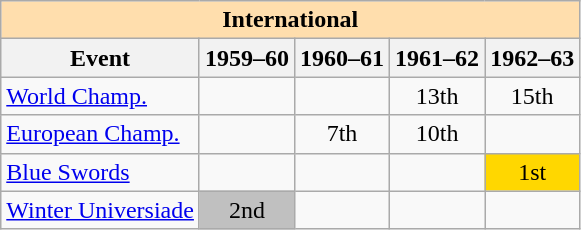<table class="wikitable" style="text-align:center">
<tr>
<th style="background-color: #ffdead; " colspan=5 align=center>International</th>
</tr>
<tr>
<th>Event</th>
<th>1959–60</th>
<th>1960–61</th>
<th>1961–62</th>
<th>1962–63</th>
</tr>
<tr>
<td align=left><a href='#'>World Champ.</a></td>
<td></td>
<td></td>
<td>13th</td>
<td>15th</td>
</tr>
<tr>
<td align=left><a href='#'>European Champ.</a></td>
<td></td>
<td>7th</td>
<td>10th</td>
<td></td>
</tr>
<tr>
<td align=left><a href='#'>Blue Swords</a></td>
<td></td>
<td></td>
<td></td>
<td bgcolor=gold>1st</td>
</tr>
<tr>
<td align=left><a href='#'>Winter Universiade</a></td>
<td bgcolor=silver>2nd</td>
<td></td>
<td></td>
<td></td>
</tr>
</table>
